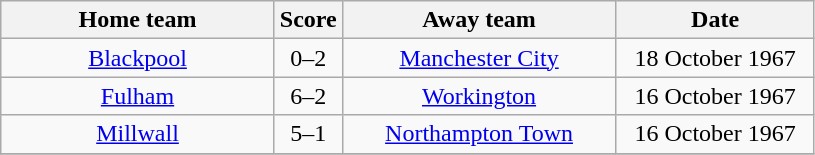<table class="wikitable" style="text-align:center;">
<tr>
<th width=175>Home team</th>
<th width=20>Score</th>
<th width=175>Away team</th>
<th width=125>Date</th>
</tr>
<tr>
<td><a href='#'>Blackpool</a></td>
<td>0–2</td>
<td><a href='#'>Manchester City</a></td>
<td>18 October 1967</td>
</tr>
<tr>
<td><a href='#'>Fulham</a></td>
<td>6–2</td>
<td><a href='#'>Workington</a></td>
<td>16 October 1967</td>
</tr>
<tr>
<td><a href='#'>Millwall</a></td>
<td>5–1</td>
<td><a href='#'>Northampton Town</a></td>
<td>16 October 1967</td>
</tr>
<tr>
</tr>
</table>
